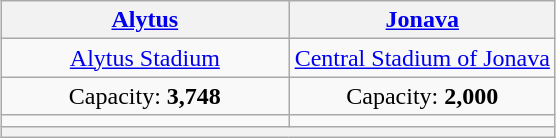<table class=wikitable style="text-align:center;margin:1em auto;">
<tr>
<th width=185><a href='#'>Alytus</a></th>
<th><a href='#'>Jonava</a></th>
</tr>
<tr>
<td><a href='#'>Alytus Stadium</a></td>
<td><a href='#'>Central Stadium of Jonava</a></td>
</tr>
<tr>
<td>Capacity: <strong>3,748</strong></td>
<td>Capacity: <strong>2,000</strong></td>
</tr>
<tr>
<td></td>
<td></td>
</tr>
<tr>
<th colspan=4></th>
</tr>
</table>
